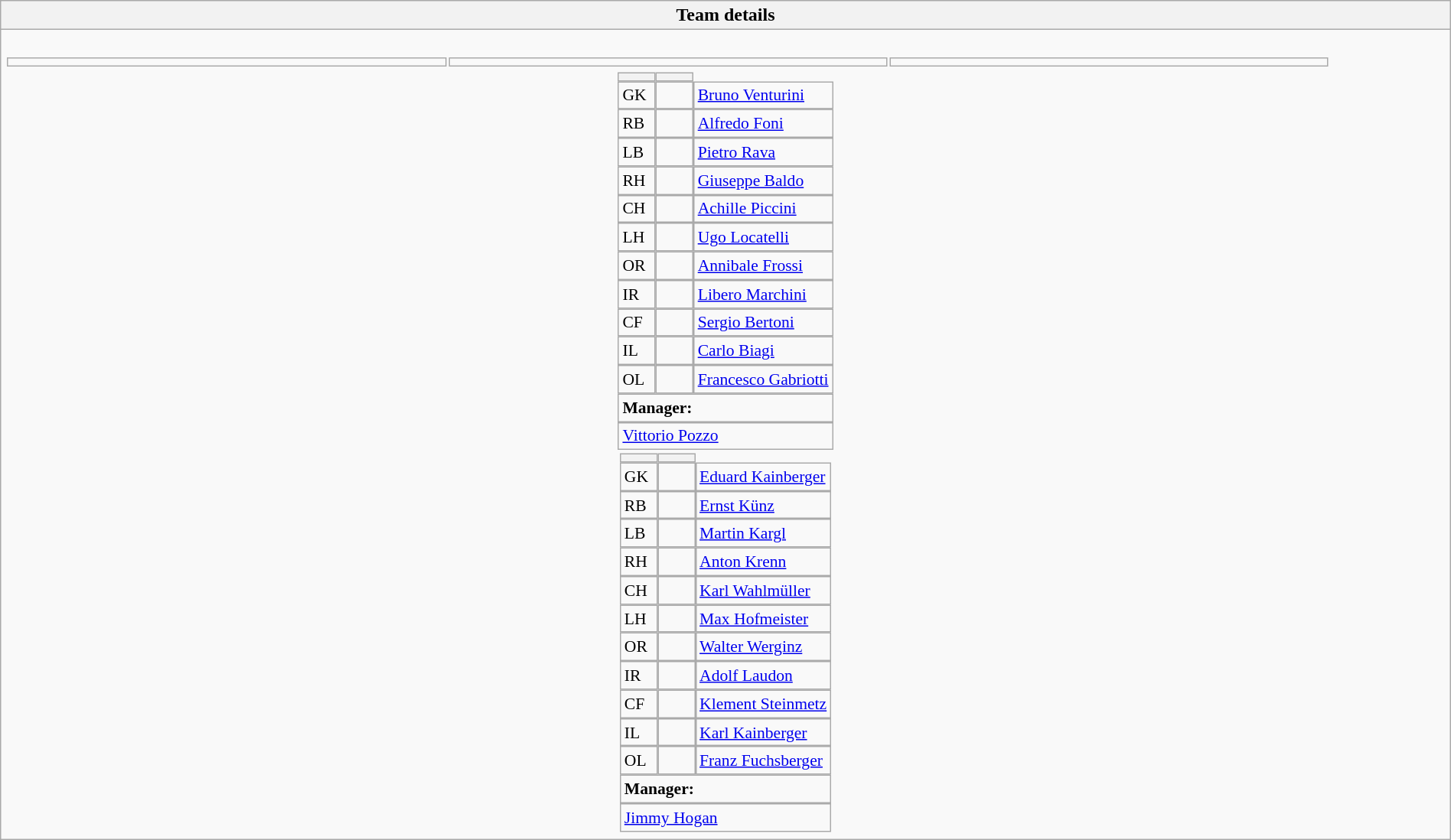<table style="width:100%" class="wikitable collapsible collapsed">
<tr>
<th>Team details</th>
</tr>
<tr>
<td><br><table width=92% |>
<tr>
<td></td>
<td></td>
<td></td>
</tr>
</table>

<table style="font-size:90%; margin:0.2em auto;" cellspacing="0" cellpadding="0">
<tr>
<th width="25"></th>
<th width="25"></th>
</tr>
<tr>
<td>GK</td>
<td></td>
<td><a href='#'>Bruno Venturini</a></td>
</tr>
<tr>
<td>RB</td>
<td></td>
<td><a href='#'>Alfredo Foni</a></td>
</tr>
<tr>
<td>LB</td>
<td></td>
<td><a href='#'>Pietro Rava</a></td>
</tr>
<tr>
<td>RH</td>
<td></td>
<td><a href='#'>Giuseppe Baldo</a></td>
</tr>
<tr>
<td>CH</td>
<td></td>
<td><a href='#'>Achille Piccini</a></td>
</tr>
<tr>
<td>LH</td>
<td></td>
<td><a href='#'>Ugo Locatelli</a></td>
</tr>
<tr>
<td>OR</td>
<td></td>
<td><a href='#'>Annibale Frossi</a></td>
</tr>
<tr>
<td>IR</td>
<td></td>
<td><a href='#'>Libero Marchini</a></td>
</tr>
<tr>
<td>CF</td>
<td></td>
<td><a href='#'>Sergio Bertoni</a></td>
</tr>
<tr>
<td>IL</td>
<td></td>
<td><a href='#'>Carlo Biagi</a></td>
</tr>
<tr>
<td>OL</td>
<td></td>
<td><a href='#'>Francesco Gabriotti</a></td>
</tr>
<tr>
<td colspan=3><strong>Manager:</strong></td>
</tr>
<tr>
<td colspan=4> <a href='#'>Vittorio Pozzo</a></td>
</tr>
</table>
<table cellspacing="0" cellpadding="0" style="font-size:90%; margin:0.2em auto;">
<tr>
<th width="25"></th>
<th width="25"></th>
</tr>
<tr>
<td>GK</td>
<td></td>
<td><a href='#'>Eduard Kainberger</a></td>
</tr>
<tr>
<td>RB</td>
<td></td>
<td><a href='#'>Ernst Künz</a></td>
</tr>
<tr>
<td>LB</td>
<td></td>
<td><a href='#'>Martin Kargl</a></td>
</tr>
<tr>
<td>RH</td>
<td></td>
<td><a href='#'>Anton Krenn</a></td>
</tr>
<tr>
<td>CH</td>
<td></td>
<td><a href='#'>Karl Wahlmüller</a></td>
</tr>
<tr>
<td>LH</td>
<td></td>
<td><a href='#'>Max Hofmeister</a></td>
</tr>
<tr>
<td>OR</td>
<td></td>
<td><a href='#'>Walter Werginz</a></td>
</tr>
<tr>
<td>IR</td>
<td></td>
<td><a href='#'>Adolf Laudon</a></td>
</tr>
<tr>
<td>CF</td>
<td></td>
<td><a href='#'>Klement Steinmetz</a></td>
</tr>
<tr>
<td>IL</td>
<td></td>
<td><a href='#'>Karl Kainberger</a></td>
</tr>
<tr>
<td>OL</td>
<td></td>
<td><a href='#'>Franz Fuchsberger</a></td>
</tr>
<tr>
<td colspan=3><strong>Manager:</strong></td>
</tr>
<tr>
<td colspan=4> <a href='#'>Jimmy Hogan</a></td>
</tr>
</table>
</td>
</tr>
</table>
